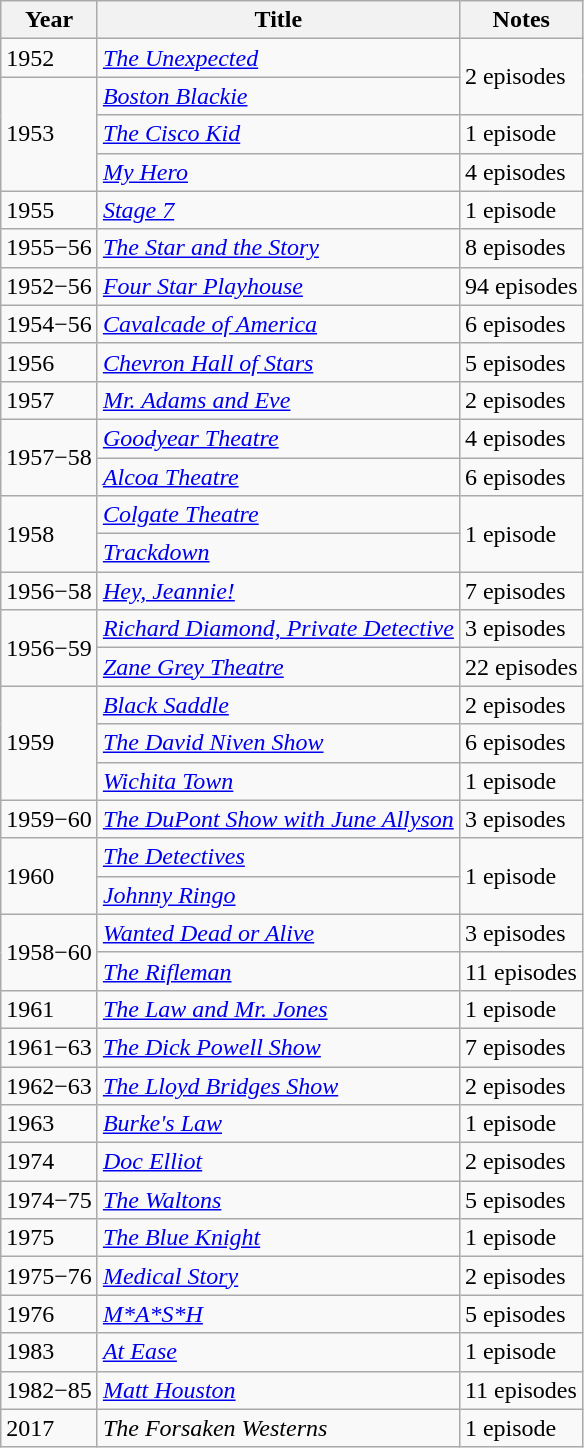<table class="wikitable">
<tr>
<th>Year</th>
<th>Title</th>
<th>Notes</th>
</tr>
<tr>
<td>1952</td>
<td><em><a href='#'>The Unexpected</a></em></td>
<td rowspan=2>2 episodes</td>
</tr>
<tr>
<td rowspan=3>1953</td>
<td><em><a href='#'>Boston Blackie</a></em></td>
</tr>
<tr>
<td><em><a href='#'>The Cisco Kid</a></em></td>
<td>1 episode</td>
</tr>
<tr>
<td><em><a href='#'>My Hero</a></em></td>
<td>4 episodes</td>
</tr>
<tr>
<td>1955</td>
<td><em><a href='#'>Stage 7</a></em></td>
<td>1 episode</td>
</tr>
<tr>
<td>1955−56</td>
<td><em><a href='#'>The Star and the Story</a></em></td>
<td>8 episodes</td>
</tr>
<tr>
<td>1952−56</td>
<td><em><a href='#'>Four Star Playhouse</a></em></td>
<td>94 episodes</td>
</tr>
<tr>
<td>1954−56</td>
<td><em><a href='#'>Cavalcade of America</a></em></td>
<td>6 episodes</td>
</tr>
<tr>
<td>1956</td>
<td><em><a href='#'>Chevron Hall of Stars</a></em></td>
<td>5 episodes</td>
</tr>
<tr>
<td>1957</td>
<td><em><a href='#'>Mr. Adams and Eve</a></em></td>
<td>2 episodes</td>
</tr>
<tr>
<td rowspan=2>1957−58</td>
<td><em><a href='#'>Goodyear Theatre</a></em></td>
<td>4 episodes</td>
</tr>
<tr>
<td><em><a href='#'>Alcoa Theatre</a></em></td>
<td>6 episodes</td>
</tr>
<tr>
<td rowspan=2>1958</td>
<td><em><a href='#'>Colgate Theatre</a></em></td>
<td rowspan=2>1 episode</td>
</tr>
<tr>
<td><em><a href='#'>Trackdown</a></em></td>
</tr>
<tr>
<td>1956−58</td>
<td><em><a href='#'>Hey, Jeannie!</a></em></td>
<td>7 episodes</td>
</tr>
<tr>
<td rowspan=2>1956−59</td>
<td><em><a href='#'>Richard Diamond, Private Detective</a></em></td>
<td>3 episodes</td>
</tr>
<tr>
<td><em><a href='#'>Zane Grey Theatre</a></em></td>
<td>22 episodes</td>
</tr>
<tr>
<td rowspan=3>1959</td>
<td><em><a href='#'>Black Saddle</a></em></td>
<td>2 episodes</td>
</tr>
<tr>
<td><em><a href='#'>The David Niven Show</a></em></td>
<td>6 episodes</td>
</tr>
<tr>
<td><em><a href='#'>Wichita Town</a></em></td>
<td>1 episode</td>
</tr>
<tr>
<td>1959−60</td>
<td><em><a href='#'>The DuPont Show with June Allyson</a></em></td>
<td>3 episodes</td>
</tr>
<tr>
<td rowspan=2>1960</td>
<td><em><a href='#'>The Detectives</a></em></td>
<td rowspan=2>1 episode</td>
</tr>
<tr>
<td><em><a href='#'>Johnny Ringo</a></em></td>
</tr>
<tr>
<td rowspan=2>1958−60</td>
<td><em><a href='#'>Wanted Dead or Alive</a></em></td>
<td>3 episodes</td>
</tr>
<tr>
<td><em><a href='#'>The Rifleman</a></em></td>
<td>11 episodes</td>
</tr>
<tr>
<td>1961</td>
<td><em><a href='#'>The Law and Mr. Jones</a></em></td>
<td>1 episode</td>
</tr>
<tr>
<td>1961−63</td>
<td><em><a href='#'>The Dick Powell Show</a></em></td>
<td>7 episodes</td>
</tr>
<tr>
<td>1962−63</td>
<td><em><a href='#'>The Lloyd Bridges Show</a></em></td>
<td>2 episodes</td>
</tr>
<tr>
<td>1963</td>
<td><em><a href='#'>Burke's Law</a></em></td>
<td>1 episode</td>
</tr>
<tr>
<td>1974</td>
<td><em><a href='#'>Doc Elliot</a></em></td>
<td>2 episodes</td>
</tr>
<tr>
<td>1974−75</td>
<td><em><a href='#'>The Waltons</a></em></td>
<td>5 episodes</td>
</tr>
<tr>
<td>1975</td>
<td><em><a href='#'>The Blue Knight</a></em></td>
<td>1 episode</td>
</tr>
<tr>
<td>1975−76</td>
<td><em><a href='#'>Medical Story</a></em></td>
<td>2 episodes</td>
</tr>
<tr>
<td>1976</td>
<td><em><a href='#'>M*A*S*H</a></em></td>
<td>5 episodes</td>
</tr>
<tr>
<td>1983</td>
<td><em><a href='#'>At Ease</a></em></td>
<td>1 episode</td>
</tr>
<tr>
<td>1982−85</td>
<td><em><a href='#'>Matt Houston</a></em></td>
<td>11 episodes</td>
</tr>
<tr>
<td>2017</td>
<td><em>The Forsaken Westerns</em></td>
<td>1 episode</td>
</tr>
</table>
